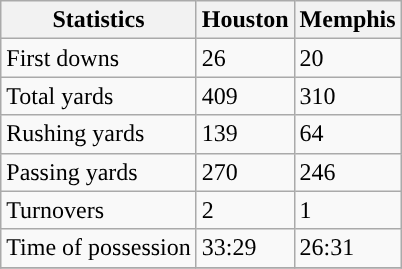<table class="wikitable">
<tr>
<th>Statistics</th>
<th>Houston</th>
<th>Memphis</th>
</tr>
<tr>
<td>First downs</td>
<td>26</td>
<td>20</td>
</tr>
<tr>
<td>Total yards</td>
<td>409</td>
<td>310</td>
</tr>
<tr>
<td>Rushing yards</td>
<td>139</td>
<td>64</td>
</tr>
<tr>
<td>Passing yards</td>
<td>270</td>
<td>246</td>
</tr>
<tr>
<td>Turnovers</td>
<td>2</td>
<td>1</td>
</tr>
<tr>
<td>Time of possession</td>
<td>33:29</td>
<td>26:31</td>
</tr>
<tr>
</tr>
</table>
